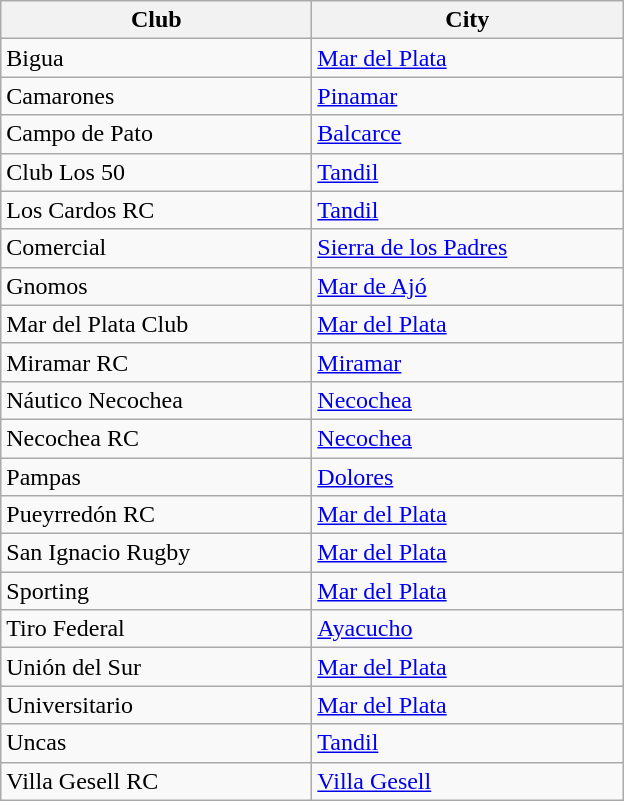<table class="wikitable sortable">
<tr>
<th width=200px>Club</th>
<th width=200px>City</th>
</tr>
<tr>
<td>Bigua </td>
<td><a href='#'>Mar del Plata</a></td>
</tr>
<tr>
<td>Camarones</td>
<td><a href='#'>Pinamar</a></td>
</tr>
<tr>
<td>Campo de Pato</td>
<td><a href='#'>Balcarce</a></td>
</tr>
<tr>
<td>Club Los 50</td>
<td><a href='#'>Tandil</a></td>
</tr>
<tr>
<td>Los Cardos RC</td>
<td><a href='#'>Tandil</a></td>
</tr>
<tr>
<td>Comercial </td>
<td><a href='#'>Sierra de los Padres</a></td>
</tr>
<tr>
<td>Gnomos</td>
<td><a href='#'>Mar de Ajó</a></td>
</tr>
<tr>
<td>Mar del Plata Club </td>
<td><a href='#'>Mar del Plata</a></td>
</tr>
<tr>
<td>Miramar RC</td>
<td><a href='#'>Miramar</a></td>
</tr>
<tr>
<td>Náutico Necochea</td>
<td><a href='#'>Necochea</a></td>
</tr>
<tr>
<td>Necochea RC</td>
<td><a href='#'>Necochea</a></td>
</tr>
<tr>
<td>Pampas</td>
<td><a href='#'>Dolores</a></td>
</tr>
<tr>
<td>Pueyrredón RC</td>
<td><a href='#'>Mar del Plata</a></td>
</tr>
<tr>
<td>San Ignacio Rugby</td>
<td><a href='#'>Mar del Plata</a></td>
</tr>
<tr>
<td>Sporting</td>
<td><a href='#'>Mar del Plata</a></td>
</tr>
<tr>
<td>Tiro Federal</td>
<td><a href='#'>Ayacucho</a></td>
</tr>
<tr>
<td>Unión del Sur</td>
<td><a href='#'>Mar del Plata</a></td>
</tr>
<tr>
<td>Universitario</td>
<td><a href='#'>Mar del Plata</a></td>
</tr>
<tr>
<td>Uncas</td>
<td><a href='#'>Tandil</a></td>
</tr>
<tr>
<td>Villa Gesell RC</td>
<td><a href='#'>Villa Gesell</a></td>
</tr>
</table>
